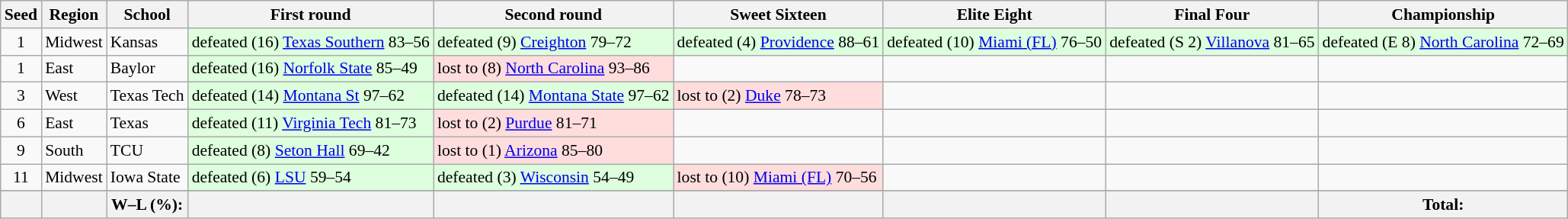<table class="sortable wikitable" style="white-space:nowrap; font-size:90%">
<tr>
<th>Seed</th>
<th>Region</th>
<th>School</th>
<th>First round</th>
<th>Second round</th>
<th>Sweet Sixteen</th>
<th>Elite Eight</th>
<th>Final Four</th>
<th>Championship</th>
</tr>
<tr>
<td align=center>1</td>
<td>Midwest</td>
<td>Kansas</td>
<td style="background:#ddffdd;">defeated (16) <a href='#'>Texas Southern</a> 83–56</td>
<td style="background:#ddffdd;">defeated (9) <a href='#'>Creighton</a> 79–72</td>
<td style="background:#ddffdd;">defeated (4) <a href='#'>Providence</a> 88–61</td>
<td style="background:#ddffdd;">defeated (10) <a href='#'>Miami (FL)</a> 76–50</td>
<td style="background:#ddffdd;">defeated (S 2) <a href='#'>Villanova</a> 81–65</td>
<td style="background:#ddffdd;">defeated (E 8) <a href='#'>North Carolina</a> 72–69</td>
</tr>
<tr>
<td align=center>1</td>
<td>East</td>
<td>Baylor</td>
<td style="background:#ddffdd;">defeated (16) <a href='#'>Norfolk State</a> 85–49</td>
<td style="background:#ffdddd;">lost to (8) <a href='#'>North Carolina</a> 93–86</td>
<td></td>
<td></td>
<td></td>
<td></td>
</tr>
<tr>
<td align=center>3</td>
<td>West</td>
<td>Texas Tech</td>
<td style="background:#ddffdd;">defeated (14) <a href='#'>Montana St</a> 97–62</td>
<td style="background:#ddffdd;">defeated (14) <a href='#'>Montana State</a> 97–62</td>
<td style="background:#ffdddd;">lost to (2) <a href='#'>Duke</a> 78–73</td>
<td></td>
<td></td>
<td></td>
</tr>
<tr>
<td align=center>6</td>
<td>East</td>
<td>Texas</td>
<td style="background:#ddffdd;">defeated (11) <a href='#'>Virginia Tech</a> 81–73</td>
<td style="background:#ffdddd;">lost to (2) <a href='#'>Purdue</a> 81–71</td>
<td></td>
<td></td>
<td></td>
<td></td>
</tr>
<tr>
<td align=center>9</td>
<td>South</td>
<td>TCU</td>
<td style="background:#ddffdd;">defeated (8) <a href='#'>Seton Hall</a> 69–42</td>
<td style="background:#ffdddd;">lost to (1) <a href='#'>Arizona</a> 85–80</td>
<td></td>
<td></td>
<td></td>
<td></td>
</tr>
<tr>
<td align=center>11</td>
<td>Midwest</td>
<td>Iowa State</td>
<td style="background:#ddffdd;">defeated (6) <a href='#'>LSU</a> 59–54</td>
<td style="background:#ddffdd;">defeated (3) <a href='#'>Wisconsin</a> 54–49</td>
<td style="background:#ffdddd;">lost to (10) <a href='#'>Miami (FL)</a> 70–56</td>
<td></td>
<td></td>
<td></td>
</tr>
<tr>
</tr>
<tr>
<th></th>
<th></th>
<th>W–L (%):</th>
<th></th>
<th></th>
<th></th>
<th></th>
<th></th>
<th> Total: </th>
</tr>
</table>
